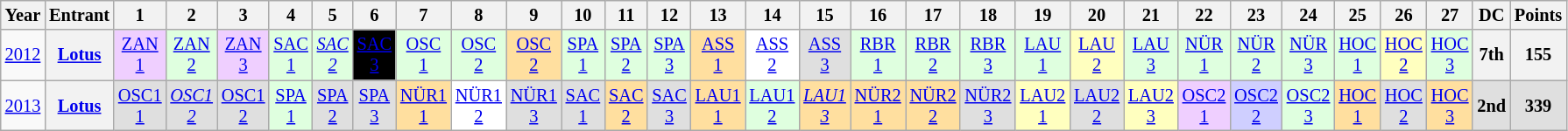<table class="wikitable" style="text-align:center; font-size:85%">
<tr>
<th>Year</th>
<th>Entrant</th>
<th>1</th>
<th>2</th>
<th>3</th>
<th>4</th>
<th>5</th>
<th>6</th>
<th>7</th>
<th>8</th>
<th>9</th>
<th>10</th>
<th>11</th>
<th>12</th>
<th>13</th>
<th>14</th>
<th>15</th>
<th>16</th>
<th>17</th>
<th>18</th>
<th>19</th>
<th>20</th>
<th>21</th>
<th>22</th>
<th>23</th>
<th>24</th>
<th>25</th>
<th>26</th>
<th>27</th>
<th>DC</th>
<th>Points</th>
</tr>
<tr>
<td><a href='#'>2012</a></td>
<th nowrap><a href='#'>Lotus</a></th>
<td style="background:#EFCFFF;"><a href='#'>ZAN<br>1</a><br></td>
<td style="background:#DFFFDF;"><a href='#'>ZAN<br>2</a><br></td>
<td style="background:#EFCFFF;"><a href='#'>ZAN<br>3</a><br></td>
<td style="background:#DFFFDF;"><a href='#'>SAC<br>1</a><br></td>
<td style="background:#DFFFDF;"><em><a href='#'>SAC<br>2</a></em><br></td>
<td style="background:#000000;color:white"><a href='#'><span>SAC<br>3</span></a><br></td>
<td style="background:#DFFFDF;"><a href='#'>OSC<br>1</a><br></td>
<td style="background:#DFFFDF;"><a href='#'>OSC<br>2</a><br></td>
<td style="background:#FFDF9F;"><a href='#'>OSC<br>2</a><br></td>
<td style="background:#DFFFDF;"><a href='#'>SPA<br>1</a><br></td>
<td style="background:#DFFFDF;"><a href='#'>SPA<br>2</a><br></td>
<td style="background:#DFFFDF;"><a href='#'>SPA<br>3</a><br></td>
<td style="background:#FFDF9F;"><a href='#'>ASS<br>1</a><br></td>
<td style="background:#FFFFFF;"><a href='#'>ASS<br>2</a><br></td>
<td style="background:#DFDFDF;"><a href='#'>ASS<br>3</a><br></td>
<td style="background:#DFFFDF;"><a href='#'>RBR<br>1</a><br></td>
<td style="background:#DFFFDF;"><a href='#'>RBR<br>2</a><br></td>
<td style="background:#DFFFDF;"><a href='#'>RBR<br>3</a><br></td>
<td style="background:#DFFFDF;"><a href='#'>LAU<br>1</a><br></td>
<td style="background:#FFFFBF;"><a href='#'>LAU<br>2</a><br></td>
<td style="background:#DFFFDF;"><a href='#'>LAU<br>3</a><br></td>
<td style="background:#DFFFDF;"><a href='#'>NÜR<br>1</a><br></td>
<td style="background:#DFFFDF;"><a href='#'>NÜR<br>2</a><br></td>
<td style="background:#DFFFDF;"><a href='#'>NÜR<br>3</a><br></td>
<td style="background:#DFFFDF;"><a href='#'>HOC<br>1</a><br></td>
<td style="background:#FFFFBF;"><a href='#'>HOC<br>2</a><br></td>
<td style="background:#DFFFDF;"><a href='#'>HOC<br>3</a><br></td>
<th>7th</th>
<th>155</th>
</tr>
<tr>
<td><a href='#'>2013</a></td>
<th nowrap><a href='#'>Lotus</a></th>
<td style="background:#DFDFDF;"><a href='#'>OSC1<br>1</a><br></td>
<td style="background:#DFDFDF;"><em><a href='#'>OSC1<br>2</a></em><br></td>
<td style="background:#DFDFDF;"><a href='#'>OSC1<br>2</a><br></td>
<td style="background:#DFFFDF;"><a href='#'>SPA<br>1</a><br></td>
<td style="background:#DFDFDF;"><a href='#'>SPA<br>2</a><br></td>
<td style="background:#DFDFDF;"><a href='#'>SPA<br>3</a><br></td>
<td style="background:#FFDF9F;"><a href='#'>NÜR1<br>1</a><br></td>
<td style="background:#FFFFFF;"><a href='#'>NÜR1<br>2</a><br></td>
<td style="background:#DFDFDF;"><a href='#'>NÜR1<br>3</a><br></td>
<td style="background:#DFDFDF;"><a href='#'>SAC<br>1</a><br></td>
<td style="background:#FFDF9F;"><a href='#'>SAC<br>2</a><br></td>
<td style="background:#DFDFDF;"><a href='#'>SAC<br>3</a><br></td>
<td style="background:#FFDF9F;"><a href='#'>LAU1<br>1</a><br></td>
<td style="background:#DFFFDF;"><a href='#'>LAU1<br>2</a><br></td>
<td style="background:#FFDF9F;"><em><a href='#'>LAU1<br>3</a></em><br></td>
<td style="background:#FFDF9F;"><a href='#'>NÜR2<br>1</a><br></td>
<td style="background:#FFDF9F;"><a href='#'>NÜR2<br>2</a><br></td>
<td style="background:#DFDFDF;"><a href='#'>NÜR2<br>3</a><br></td>
<td style="background:#FFFFBF;"><a href='#'>LAU2<br>1</a><br></td>
<td style="background:#DFDFDF;"><a href='#'>LAU2<br>2</a><br></td>
<td style="background:#FFFFBF;"><a href='#'>LAU2<br>3</a><br></td>
<td style="background:#EFCFFF;"><a href='#'>OSC2<br>1</a><br></td>
<td style="background:#CFCFFF;"><a href='#'>OSC2<br>2</a><br></td>
<td style="background:#DFFFDF;"><a href='#'>OSC2<br>3</a><br></td>
<td style="background:#FFDF9F;"><a href='#'>HOC<br>1</a><br></td>
<td style="background:#DFDFDF;"><a href='#'>HOC<br>2</a><br></td>
<td style="background:#FFDF9F;"><a href='#'>HOC<br>3</a><br></td>
<th style="background:#DFDFDF;">2nd</th>
<th style="background:#DFDFDF;">339</th>
</tr>
</table>
